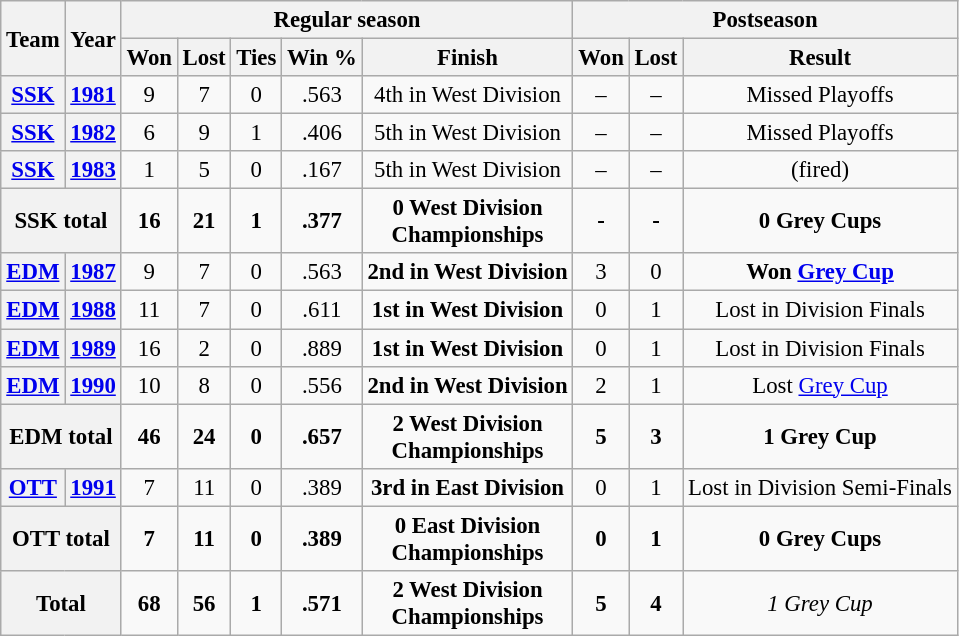<table class="wikitable" style="font-size: 95%; text-align:center;">
<tr>
<th rowspan="2">Team</th>
<th rowspan="2">Year</th>
<th colspan="5">Regular season</th>
<th colspan="4">Postseason</th>
</tr>
<tr>
<th>Won</th>
<th>Lost</th>
<th>Ties</th>
<th>Win %</th>
<th>Finish</th>
<th>Won</th>
<th>Lost</th>
<th>Result</th>
</tr>
<tr>
<th><a href='#'>SSK</a></th>
<th><a href='#'>1981</a></th>
<td>9</td>
<td>7</td>
<td>0</td>
<td>.563</td>
<td>4th in West Division</td>
<td>–</td>
<td>–</td>
<td>Missed Playoffs</td>
</tr>
<tr>
<th><a href='#'>SSK</a></th>
<th><a href='#'>1982</a></th>
<td>6</td>
<td>9</td>
<td>1</td>
<td>.406</td>
<td>5th in West Division</td>
<td>–</td>
<td>–</td>
<td>Missed Playoffs</td>
</tr>
<tr>
<th><a href='#'>SSK</a></th>
<th><a href='#'>1983</a></th>
<td>1</td>
<td>5</td>
<td>0</td>
<td>.167</td>
<td>5th in West Division</td>
<td>–</td>
<td>–</td>
<td>(fired)</td>
</tr>
<tr>
<th colspan="2"><strong>SSK total</strong></th>
<td><strong>16</strong></td>
<td><strong>21</strong></td>
<td><strong>1</strong></td>
<td><strong>.377</strong></td>
<td><strong>0 West Division<br>Championships</strong></td>
<td><strong>-</strong></td>
<td><strong>-</strong></td>
<td><strong>0 Grey Cups</strong></td>
</tr>
<tr>
<th><a href='#'>EDM</a></th>
<th><a href='#'>1987</a></th>
<td>9</td>
<td>7</td>
<td>0</td>
<td>.563</td>
<td><strong>2nd in West Division</strong></td>
<td>3</td>
<td>0</td>
<td><strong>Won <a href='#'>Grey Cup</a></strong></td>
</tr>
<tr>
<th><a href='#'>EDM</a></th>
<th><a href='#'>1988</a></th>
<td>11</td>
<td>7</td>
<td>0</td>
<td>.611</td>
<td><strong>1st in West Division</strong></td>
<td>0</td>
<td>1</td>
<td>Lost in Division Finals</td>
</tr>
<tr>
<th><a href='#'>EDM</a></th>
<th><a href='#'>1989</a></th>
<td>16</td>
<td>2</td>
<td>0</td>
<td>.889</td>
<td><strong>1st in West Division</strong></td>
<td>0</td>
<td>1</td>
<td>Lost in Division Finals</td>
</tr>
<tr>
<th><a href='#'>EDM</a></th>
<th><a href='#'>1990</a></th>
<td>10</td>
<td>8</td>
<td>0</td>
<td>.556</td>
<td><strong>2nd in West Division</strong></td>
<td>2</td>
<td>1</td>
<td>Lost <a href='#'>Grey Cup</a></td>
</tr>
<tr>
<th colspan="2"><strong>EDM total</strong></th>
<td><strong>46</strong></td>
<td><strong>24</strong></td>
<td><strong>0</strong></td>
<td><strong>.657</strong></td>
<td><strong>2 West Division<br>Championships</strong></td>
<td><strong>5</strong></td>
<td><strong>3</strong></td>
<td><strong>1 Grey Cup</strong></td>
</tr>
<tr>
<th><a href='#'>OTT</a></th>
<th><a href='#'>1991</a></th>
<td>7</td>
<td>11</td>
<td>0</td>
<td>.389</td>
<td><strong>3rd in East Division</strong></td>
<td>0</td>
<td>1</td>
<td>Lost in Division Semi-Finals</td>
</tr>
<tr>
<th colspan="2"><strong>OTT total</strong></th>
<td><strong>7</strong></td>
<td><strong>11</strong></td>
<td><strong>0</strong></td>
<td><strong>.389</strong></td>
<td><strong>0 East Division<br>Championships</strong></td>
<td><strong>0</strong></td>
<td><strong>1</strong></td>
<td><strong>0 Grey Cups</strong></td>
</tr>
<tr>
<th colspan="2"><strong>Total</strong></th>
<td><strong>68</strong></td>
<td><strong>56</strong></td>
<td><strong>1</strong></td>
<td><strong>.571</strong></td>
<td><strong>2 West Division<br>Championships</strong></td>
<td><strong>5</strong></td>
<td><strong>4</strong></td>
<td><em>1 Grey Cup<strong></td>
</tr>
</table>
